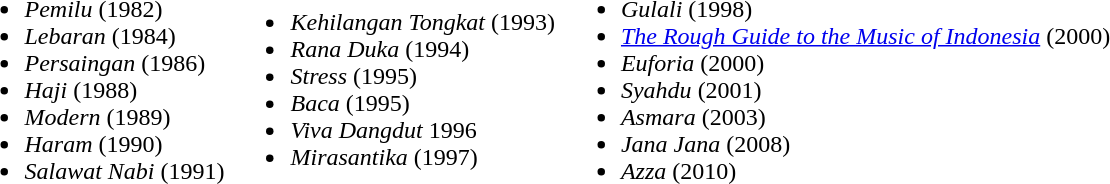<table>
<tr>
<td><br><ul><li><em>Pemilu</em> (1982)</li><li><em>Lebaran</em> (1984)</li><li><em>Persaingan</em> (1986)</li><li><em>Haji</em> (1988)</li><li><em>Modern</em> (1989)</li><li><em>Haram</em> (1990)</li><li><em>Salawat Nabi</em> (1991)</li></ul></td>
<td><br><ul><li><em>Kehilangan Tongkat</em> (1993)</li><li><em>Rana Duka</em> (1994)</li><li><em>Stress</em> (1995)</li><li><em>Baca</em> (1995)</li><li><em>Viva Dangdut</em> 1996</li><li><em>Mirasantika</em> (1997)</li></ul></td>
<td><br><ul><li><em>Gulali</em> (1998)</li><li><em><a href='#'>The Rough Guide to the Music of Indonesia</a></em> (2000)</li><li><em>Euforia</em> (2000)</li><li><em>Syahdu</em> (2001)</li><li><em>Asmara</em> (2003)</li><li><em>Jana Jana</em> (2008)</li><li><em>Azza</em> (2010)</li></ul></td>
</tr>
</table>
